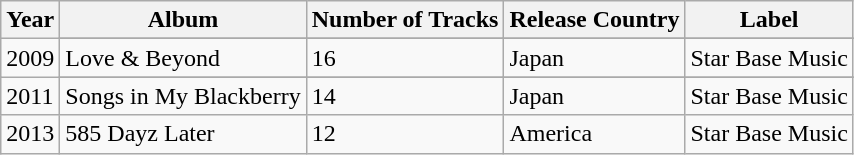<table class="wikitable">
<tr>
<th>Year</th>
<th>Album</th>
<th>Number of Tracks</th>
<th>Release Country</th>
<th>Label</th>
</tr>
<tr>
<td rowspan="2">2009</td>
</tr>
<tr>
<td>Love & Beyond</td>
<td>16</td>
<td>Japan</td>
<td>Star Base Music</td>
</tr>
<tr>
<td rowspan="2">2011</td>
</tr>
<tr>
<td>Songs in My Blackberry</td>
<td>14</td>
<td>Japan</td>
<td>Star Base Music</td>
</tr>
<tr>
<td rowspan="2">2013</td>
<td>585 Dayz Later</td>
<td>12</td>
<td>America</td>
<td>Star Base Music</td>
</tr>
</table>
